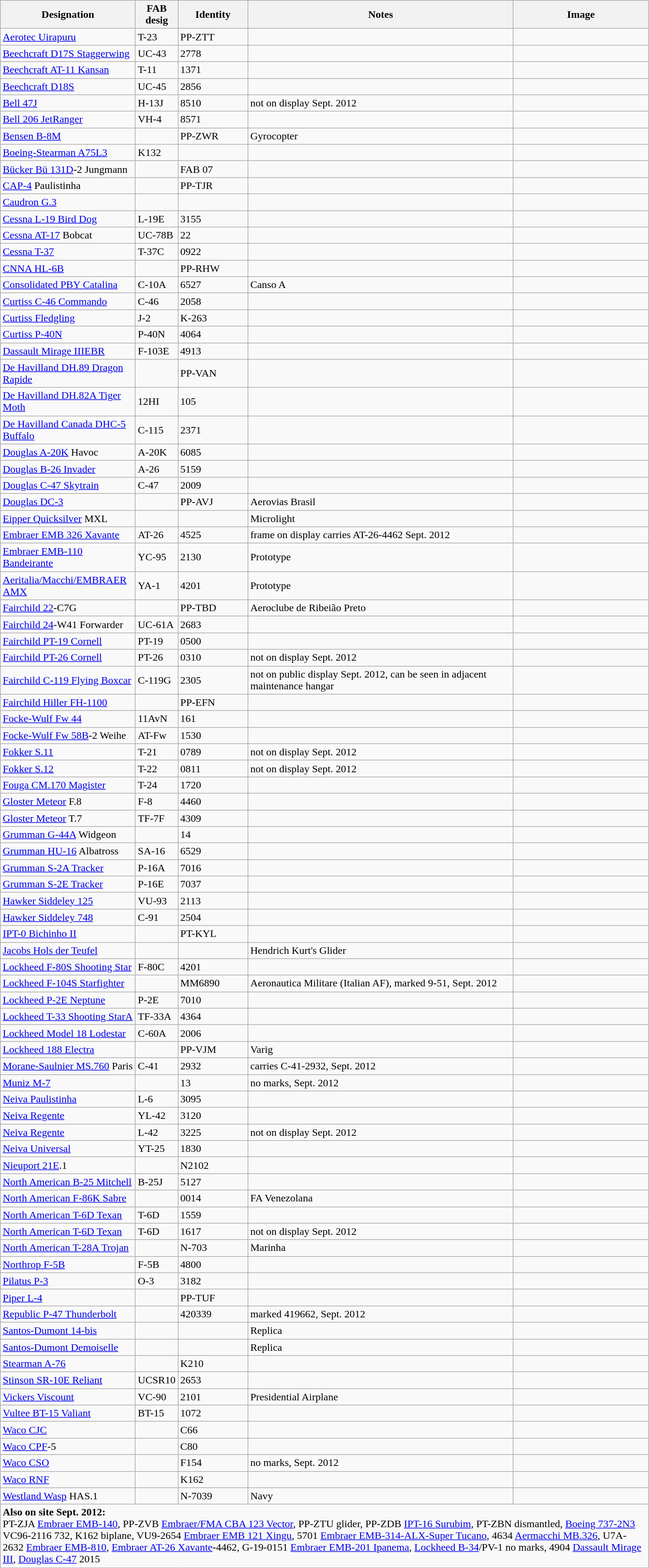<table class="wikitable" style="text-align:left">
<tr>
<th width="200">Designation</th>
<th width="50">FAB desig</th>
<th width="100">Identity</th>
<th width="400">Notes</th>
<th width="200">Image</th>
</tr>
<tr>
<td><a href='#'>Aerotec Uirapuru</a></td>
<td>T-23</td>
<td>PP-ZTT</td>
<td></td>
<td></td>
</tr>
<tr>
<td><a href='#'>Beechcraft D17S Staggerwing</a></td>
<td>UC-43</td>
<td>2778</td>
<td></td>
<td></td>
</tr>
<tr>
<td><a href='#'>Beechcraft AT-11 Kansan</a></td>
<td>T-11</td>
<td>1371</td>
<td></td>
<td></td>
</tr>
<tr>
<td><a href='#'>Beechcraft D18S</a></td>
<td>UC-45</td>
<td>2856</td>
<td></td>
<td></td>
</tr>
<tr>
<td><a href='#'>Bell 47J</a></td>
<td>H-13J</td>
<td>8510</td>
<td>not on display Sept. 2012</td>
<td></td>
</tr>
<tr>
<td><a href='#'>Bell 206 JetRanger</a></td>
<td>VH-4</td>
<td>8571</td>
<td></td>
<td></td>
</tr>
<tr>
<td><a href='#'>Bensen B-8M</a></td>
<td></td>
<td>PP-ZWR</td>
<td>Gyrocopter</td>
<td></td>
</tr>
<tr>
<td><a href='#'>Boeing-Stearman A75L3</a></td>
<td>K132</td>
<td></td>
<td></td>
<td></td>
</tr>
<tr>
<td><a href='#'>Bücker Bü 131D</a>-2 Jungmann</td>
<td></td>
<td>FAB 07</td>
<td></td>
<td></td>
</tr>
<tr>
<td><a href='#'>CAP-4</a> Paulistinha</td>
<td></td>
<td>PP-TJR</td>
<td></td>
<td></td>
</tr>
<tr>
<td><a href='#'>Caudron G.3</a></td>
<td></td>
<td></td>
<td></td>
<td></td>
</tr>
<tr>
<td><a href='#'>Cessna L-19 Bird Dog</a></td>
<td>L-19E</td>
<td>3155</td>
<td></td>
<td></td>
</tr>
<tr>
<td><a href='#'>Cessna AT-17</a> Bobcat</td>
<td>UC-78B</td>
<td>22</td>
<td></td>
<td></td>
</tr>
<tr>
<td><a href='#'>Cessna T-37</a></td>
<td>T-37C</td>
<td>0922</td>
<td></td>
<td></td>
</tr>
<tr>
<td><a href='#'>CNNA HL-6B</a></td>
<td></td>
<td>PP-RHW</td>
<td></td>
<td></td>
</tr>
<tr>
<td><a href='#'>Consolidated PBY Catalina</a></td>
<td>C-10A</td>
<td>6527</td>
<td>Canso A</td>
<td></td>
</tr>
<tr>
<td><a href='#'>Curtiss C-46 Commando</a></td>
<td>C-46</td>
<td>2058</td>
<td></td>
<td></td>
</tr>
<tr>
<td><a href='#'>Curtiss Fledgling</a></td>
<td>J-2</td>
<td>K-263</td>
<td></td>
<td></td>
</tr>
<tr>
<td><a href='#'>Curtiss P-40N</a></td>
<td>P-40N</td>
<td>4064</td>
<td></td>
<td></td>
</tr>
<tr>
<td><a href='#'>Dassault Mirage IIIEBR</a></td>
<td>F-103E</td>
<td>4913</td>
<td></td>
<td></td>
</tr>
<tr>
<td><a href='#'>De Havilland DH.89 Dragon Rapide</a></td>
<td></td>
<td>PP-VAN</td>
<td></td>
<td></td>
</tr>
<tr>
<td><a href='#'>De Havilland DH.82A Tiger Moth</a></td>
<td>12HI</td>
<td>105</td>
<td></td>
<td></td>
</tr>
<tr>
<td><a href='#'>De Havilland Canada DHC-5 Buffalo</a></td>
<td>C-115</td>
<td>2371</td>
<td></td>
<td></td>
</tr>
<tr>
<td><a href='#'>Douglas A-20K</a> Havoc</td>
<td>A-20K</td>
<td>6085</td>
<td></td>
<td></td>
</tr>
<tr>
<td><a href='#'>Douglas B-26 Invader</a></td>
<td>A-26</td>
<td>5159</td>
<td></td>
<td></td>
</tr>
<tr>
<td><a href='#'>Douglas C-47 Skytrain</a></td>
<td>C-47</td>
<td>2009</td>
<td></td>
<td></td>
</tr>
<tr>
<td><a href='#'>Douglas DC-3</a></td>
<td></td>
<td>PP-AVJ</td>
<td>Aerovias Brasil</td>
<td></td>
</tr>
<tr>
<td><a href='#'>Eipper Quicksilver</a> MXL</td>
<td></td>
<td></td>
<td>Microlight</td>
<td></td>
</tr>
<tr>
<td><a href='#'>Embraer EMB 326 Xavante</a></td>
<td>AT-26</td>
<td>4525</td>
<td>frame on display carries AT-26-4462 Sept. 2012</td>
<td></td>
</tr>
<tr>
<td><a href='#'>Embraer EMB-110 Bandeirante</a></td>
<td>YC-95</td>
<td>2130</td>
<td>Prototype</td>
<td></td>
</tr>
<tr>
<td><a href='#'>Aeritalia/Macchi/EMBRAER AMX</a></td>
<td>YA-1</td>
<td>4201</td>
<td>Prototype</td>
<td></td>
</tr>
<tr>
<td><a href='#'>Fairchild 22</a>-C7G</td>
<td></td>
<td>PP-TBD</td>
<td>Aeroclube de Ribeião Preto</td>
<td></td>
</tr>
<tr>
<td><a href='#'>Fairchild 24</a>-W41 Forwarder</td>
<td>UC-61A</td>
<td>2683</td>
<td></td>
<td></td>
</tr>
<tr>
<td><a href='#'>Fairchild PT-19 Cornell</a></td>
<td>PT-19</td>
<td>0500</td>
<td></td>
<td></td>
</tr>
<tr>
<td><a href='#'>Fairchild PT-26 Cornell</a></td>
<td>PT-26</td>
<td>0310</td>
<td>not on display Sept. 2012</td>
<td></td>
</tr>
<tr>
<td><a href='#'>Fairchild C-119 Flying Boxcar</a></td>
<td>C-119G</td>
<td>2305</td>
<td>not on public display Sept. 2012, can be seen in adjacent maintenance hangar</td>
<td></td>
</tr>
<tr>
<td><a href='#'>Fairchild Hiller FH-1100</a></td>
<td></td>
<td>PP-EFN</td>
<td></td>
<td></td>
</tr>
<tr>
<td><a href='#'>Focke-Wulf Fw 44</a></td>
<td>11AvN</td>
<td>161</td>
<td></td>
<td></td>
</tr>
<tr>
<td><a href='#'>Focke-Wulf Fw 58B</a>-2 Weihe</td>
<td>AT-Fw</td>
<td>1530</td>
<td></td>
<td></td>
</tr>
<tr>
<td><a href='#'>Fokker S.11</a></td>
<td>T-21</td>
<td>0789</td>
<td>not on display Sept. 2012</td>
<td></td>
</tr>
<tr>
<td><a href='#'>Fokker S.12</a></td>
<td>T-22</td>
<td>0811</td>
<td>not on display Sept. 2012</td>
<td></td>
</tr>
<tr>
<td><a href='#'>Fouga CM.170 Magister</a></td>
<td>T-24</td>
<td>1720</td>
<td></td>
<td></td>
</tr>
<tr>
<td><a href='#'>Gloster Meteor</a> F.8</td>
<td>F-8</td>
<td>4460</td>
<td></td>
<td></td>
</tr>
<tr>
<td><a href='#'>Gloster Meteor</a> T.7</td>
<td>TF-7F</td>
<td>4309</td>
<td></td>
<td></td>
</tr>
<tr>
<td><a href='#'>Grumman G-44A</a> Widgeon</td>
<td></td>
<td>14</td>
<td></td>
<td></td>
</tr>
<tr>
<td><a href='#'>Grumman HU-16</a> Albatross</td>
<td>SA-16</td>
<td>6529</td>
<td></td>
<td></td>
</tr>
<tr>
<td><a href='#'>Grumman S-2A Tracker</a></td>
<td>P-16A</td>
<td>7016</td>
<td></td>
<td></td>
</tr>
<tr>
<td><a href='#'>Grumman S-2E Tracker</a></td>
<td>P-16E</td>
<td>7037</td>
<td></td>
<td></td>
</tr>
<tr>
<td><a href='#'>Hawker Siddeley 125</a></td>
<td>VU-93</td>
<td>2113</td>
<td></td>
<td></td>
</tr>
<tr>
<td><a href='#'>Hawker Siddeley 748</a></td>
<td>C-91</td>
<td>2504</td>
<td></td>
<td></td>
</tr>
<tr>
<td><a href='#'>IPT-0 Bichinho II</a></td>
<td></td>
<td>PT-KYL</td>
<td></td>
<td></td>
</tr>
<tr>
<td><a href='#'>Jacobs Hols der Teufel</a></td>
<td></td>
<td></td>
<td>Hendrich Kurt's Glider</td>
<td></td>
</tr>
<tr>
<td><a href='#'>Lockheed F-80S Shooting Star</a></td>
<td>F-80C</td>
<td>4201</td>
<td></td>
<td></td>
</tr>
<tr>
<td><a href='#'>Lockheed F-104S Starfighter</a></td>
<td></td>
<td>MM6890</td>
<td>Aeronautica Militare (Italian AF), marked 9-51, Sept. 2012</td>
<td></td>
</tr>
<tr>
<td><a href='#'>Lockheed P-2E Neptune</a></td>
<td>P-2E</td>
<td>7010</td>
<td></td>
<td></td>
</tr>
<tr>
<td><a href='#'>Lockheed T-33 Shooting StarA</a></td>
<td>TF-33A</td>
<td>4364</td>
<td></td>
<td></td>
</tr>
<tr>
<td><a href='#'>Lockheed Model 18 Lodestar</a></td>
<td>C-60A</td>
<td>2006</td>
<td></td>
<td></td>
</tr>
<tr>
<td><a href='#'>Lockheed 188 Electra</a></td>
<td></td>
<td>PP-VJM</td>
<td>Varig</td>
<td></td>
</tr>
<tr>
<td><a href='#'>Morane-Saulnier MS.760</a> Paris</td>
<td>C-41</td>
<td>2932</td>
<td>carries C-41-2932, Sept. 2012</td>
<td></td>
</tr>
<tr>
<td><a href='#'>Muniz M-7</a></td>
<td></td>
<td>13</td>
<td>no marks, Sept. 2012</td>
<td></td>
</tr>
<tr>
<td><a href='#'>Neiva Paulistinha</a></td>
<td>L-6</td>
<td>3095</td>
<td></td>
<td></td>
</tr>
<tr>
<td><a href='#'>Neiva Regente</a></td>
<td>YL-42</td>
<td>3120</td>
<td></td>
<td></td>
</tr>
<tr>
<td><a href='#'>Neiva Regente</a></td>
<td>L-42</td>
<td>3225</td>
<td>not on display Sept. 2012</td>
<td></td>
</tr>
<tr>
<td><a href='#'>Neiva Universal</a></td>
<td>YT-25</td>
<td>1830</td>
<td></td>
<td></td>
</tr>
<tr>
<td><a href='#'>Nieuport 21E</a>.1</td>
<td></td>
<td>N2102</td>
<td></td>
<td></td>
</tr>
<tr>
<td><a href='#'>North American B-25 Mitchell</a></td>
<td>B-25J</td>
<td>5127</td>
<td></td>
<td></td>
</tr>
<tr>
<td><a href='#'>North American F-86K Sabre</a></td>
<td></td>
<td>0014</td>
<td>FA Venezolana</td>
<td></td>
</tr>
<tr>
<td><a href='#'>North American T-6D Texan</a></td>
<td>T-6D</td>
<td>1559</td>
<td></td>
<td></td>
</tr>
<tr>
<td><a href='#'>North American T-6D Texan</a></td>
<td>T-6D</td>
<td>1617</td>
<td>not on display Sept. 2012</td>
<td></td>
</tr>
<tr>
<td><a href='#'>North American T-28A Trojan</a></td>
<td></td>
<td>N-703</td>
<td>Marinha</td>
<td></td>
</tr>
<tr>
<td><a href='#'>Northrop F-5B</a></td>
<td>F-5B</td>
<td>4800</td>
<td></td>
<td></td>
</tr>
<tr>
<td><a href='#'>Pilatus P-3</a></td>
<td>O-3</td>
<td>3182</td>
<td></td>
<td></td>
</tr>
<tr>
<td><a href='#'>Piper L-4</a></td>
<td></td>
<td>PP-TUF</td>
<td></td>
<td></td>
</tr>
<tr>
<td><a href='#'>Republic P-47 Thunderbolt</a></td>
<td></td>
<td>420339</td>
<td>marked 419662, Sept. 2012</td>
<td></td>
</tr>
<tr>
<td><a href='#'>Santos-Dumont 14-bis</a></td>
<td></td>
<td></td>
<td>Replica</td>
<td></td>
</tr>
<tr>
<td><a href='#'>Santos-Dumont Demoiselle</a></td>
<td></td>
<td></td>
<td>Replica</td>
<td></td>
</tr>
<tr>
<td><a href='#'>Stearman A-76</a></td>
<td></td>
<td>K210</td>
<td></td>
<td></td>
</tr>
<tr>
<td><a href='#'>Stinson SR-10E Reliant</a></td>
<td>UCSR10</td>
<td>2653</td>
<td></td>
<td></td>
</tr>
<tr>
<td><a href='#'>Vickers Viscount</a></td>
<td>VC-90</td>
<td>2101</td>
<td>Presidential Airplane</td>
<td></td>
</tr>
<tr>
<td><a href='#'>Vultee BT-15 Valiant</a></td>
<td>BT-15</td>
<td>1072</td>
<td></td>
<td></td>
</tr>
<tr>
<td><a href='#'>Waco CJC</a></td>
<td></td>
<td>C66</td>
<td></td>
<td></td>
</tr>
<tr>
<td><a href='#'>Waco CPF</a>-5</td>
<td></td>
<td>C80</td>
<td></td>
<td></td>
</tr>
<tr>
<td><a href='#'>Waco CSO</a></td>
<td></td>
<td>F154</td>
<td>no marks, Sept. 2012</td>
<td></td>
</tr>
<tr>
<td><a href='#'>Waco RNF</a></td>
<td></td>
<td>K162</td>
<td></td>
<td></td>
</tr>
<tr>
<td><a href='#'>Westland Wasp</a> HAS.1</td>
<td></td>
<td>N-7039</td>
<td>Navy</td>
<td></td>
</tr>
<tr>
<td colspan="5"><strong>Also on site Sept. 2012:</strong><br>PT-ZJA <a href='#'>Embraer EMB-140</a>, PP-ZVB <a href='#'>Embraer/FMA CBA 123 Vector</a>, PP-ZTU glider, PP-ZDB <a href='#'>IPT-16 Surubim</a>, PT-ZBN dismantled, <a href='#'>Boeing 737-2N3</a> VC96-2116 732, K162 biplane, VU9-2654 <a href='#'>Embraer EMB 121 Xingu</a>, 5701 <a href='#'>Embraer EMB-314-ALX-Super Tucano</a>, 4634 <a href='#'>Aermacchi MB.326</a>, U7A-2632 <a href='#'>Embraer EMB-810</a>, <a href='#'>Embraer AT-26 Xavante</a>-4462, G-19-0151 <a href='#'>Embraer EMB-201 Ipanema</a>, <a href='#'>Lockheed B-34</a>/PV-1 no marks, 4904 <a href='#'>Dassault Mirage III</a>, <a href='#'>Douglas C-47</a> 2015</td>
</tr>
</table>
